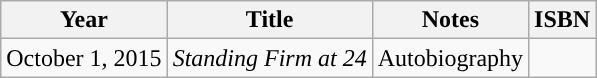<table class="wikitable">
<tr style="text-align:center">
<th scope="col">Year</th>
<th scope="col">Title</th>
<th scope="col">Notes</th>
<th>ISBN</th>
</tr>
<tr>
<td>October 1, 2015</td>
<td><em>Standing Firm at 24</em></td>
<td>Autobiography</td>
<td></td>
</tr>
</table>
